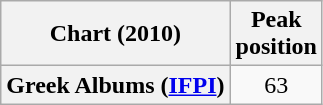<table class="wikitable sortable plainrowheaders" style="text-align:center">
<tr>
<th>Chart (2010)</th>
<th>Peak<br>position</th>
</tr>
<tr>
<th scope="row">Greek Albums (<a href='#'>IFPI</a>)</th>
<td>63</td>
</tr>
</table>
